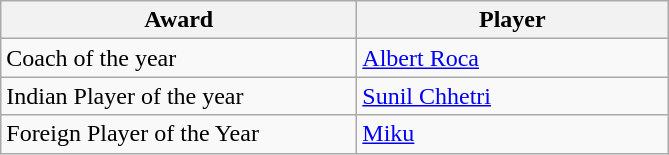<table class="wikitable" style="text-align:left">
<tr>
<th style="width:230px;">Award</th>
<th style="width:200px;">Player</th>
</tr>
<tr>
<td>Coach of the year</td>
<td> <a href='#'>Albert Roca</a></td>
</tr>
<tr>
<td>Indian Player of the year</td>
<td> <a href='#'>Sunil Chhetri</a></td>
</tr>
<tr>
<td>Foreign Player of the Year</td>
<td> <a href='#'>Miku</a></td>
</tr>
</table>
